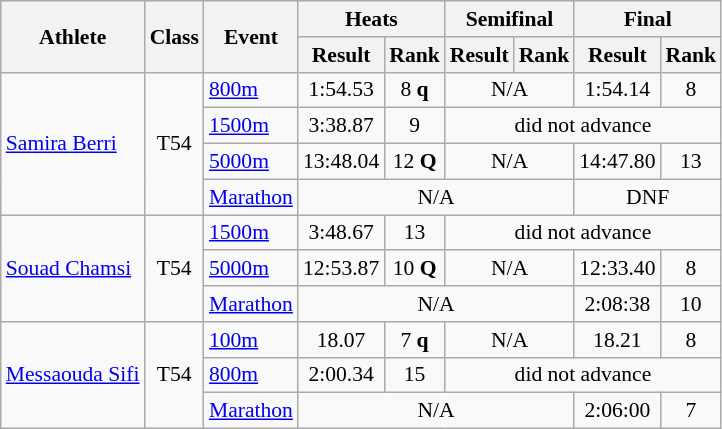<table class=wikitable style="font-size:90%">
<tr>
<th rowspan="2">Athlete</th>
<th rowspan="2">Class</th>
<th rowspan="2">Event</th>
<th colspan="2">Heats</th>
<th colspan="2">Semifinal</th>
<th colspan="2">Final</th>
</tr>
<tr>
<th>Result</th>
<th>Rank</th>
<th>Result</th>
<th>Rank</th>
<th>Result</th>
<th>Rank</th>
</tr>
<tr>
<td rowspan="4"><a href='#'>Samira Berri</a></td>
<td rowspan="4" style="text-align:center;">T54</td>
<td><a href='#'>800m</a></td>
<td style="text-align:center;">1:54.53</td>
<td style="text-align:center;">8 <strong>q</strong></td>
<td style="text-align:center;" colspan="2">N/A</td>
<td style="text-align:center;">1:54.14</td>
<td style="text-align:center;">8</td>
</tr>
<tr>
<td><a href='#'>1500m</a></td>
<td style="text-align:center;">3:38.87</td>
<td style="text-align:center;">9</td>
<td style="text-align:center;" colspan="4">did not advance</td>
</tr>
<tr>
<td><a href='#'>5000m</a></td>
<td style="text-align:center;">13:48.04</td>
<td style="text-align:center;">12 <strong>Q</strong></td>
<td style="text-align:center;" colspan="2">N/A</td>
<td style="text-align:center;">14:47.80</td>
<td style="text-align:center;">13</td>
</tr>
<tr>
<td><a href='#'>Marathon</a></td>
<td style="text-align:center;" colspan="4">N/A</td>
<td style="text-align:center;" colspan="2">DNF</td>
</tr>
<tr>
<td rowspan="3"><a href='#'>Souad Chamsi</a></td>
<td rowspan="3" style="text-align:center;">T54</td>
<td><a href='#'>1500m</a></td>
<td style="text-align:center;">3:48.67</td>
<td style="text-align:center;">13</td>
<td style="text-align:center;" colspan="4">did not advance</td>
</tr>
<tr>
<td><a href='#'>5000m</a></td>
<td style="text-align:center;">12:53.87</td>
<td style="text-align:center;">10 <strong>Q</strong></td>
<td style="text-align:center;" colspan="2">N/A</td>
<td style="text-align:center;">12:33.40</td>
<td style="text-align:center;">8</td>
</tr>
<tr>
<td><a href='#'>Marathon</a></td>
<td style="text-align:center;" colspan="4">N/A</td>
<td style="text-align:center;">2:08:38</td>
<td style="text-align:center;">10</td>
</tr>
<tr>
<td rowspan="3"><a href='#'>Messaouda Sifi</a></td>
<td rowspan="3" style="text-align:center;">T54</td>
<td><a href='#'>100m</a></td>
<td style="text-align:center;">18.07</td>
<td style="text-align:center;">7 <strong>q<em></td>
<td style="text-align:center;" colspan="2">N/A</td>
<td style="text-align:center;">18.21</td>
<td style="text-align:center;">8</td>
</tr>
<tr>
<td><a href='#'>800m</a></td>
<td style="text-align:center;">2:00.34</td>
<td style="text-align:center;">15</td>
<td style="text-align:center;" colspan="4">did not advance</td>
</tr>
<tr>
<td><a href='#'>Marathon</a></td>
<td style="text-align:center;" colspan="4">N/A</td>
<td style="text-align:center;">2:06:00</td>
<td style="text-align:center;">7</td>
</tr>
</table>
